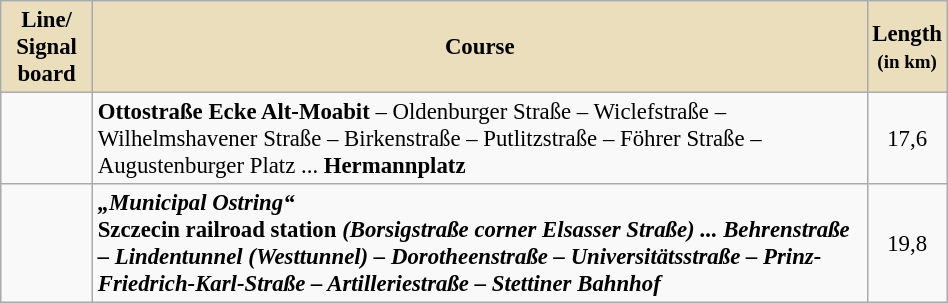<table class="wikitable float-right" style="font-size:95%; text-align:center;" width="50%">
<tr>
<th style="background:#EADEBD;">Line/<br>Signal board</th>
<th style="background:#EADEBD;">Course</th>
<th style="background:#EADEBD;">Length<br><small>(in km)</small></th>
</tr>
<tr>
<td></td>
<td align="left"><strong>Ottostraße Ecke Alt-Moabit</strong> – Oldenburger Straße – Wiclefstraße – Wilhelmshavener Straße – Birkenstraße – Putlitzstraße – Föhrer Straße – Augustenburger Platz ... <strong>Hermannplatz</strong></td>
<td>17,6</td>
</tr>
<tr>
<td></td>
<td align="left"><strong><em>„Municipal Ostring“</em></strong><br><strong>Szczecin railroad station <em>(Borsigstraße corner Elsasser Straße)<strong><em> ... Behrenstraße – Lindentunnel (Westtunnel) – Dorotheenstraße – Universitätsstraße – Prinz-Friedrich-Karl-Straße – Artilleriestraße – </strong>Stettiner Bahnhof<strong></td>
<td>19,8</td>
</tr>
</table>
